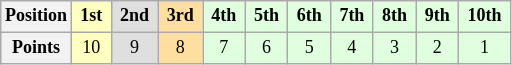<table class="wikitable" style="font-size:75%; text-align:center">
<tr>
<th>Position</th>
<td style="background:#ffffbf;"> <strong>1st</strong> </td>
<td style="background:#dfdfdf;"> <strong>2nd</strong> </td>
<td style="background:#ffdf9f;"> <strong>3rd</strong> </td>
<td style="background:#dfffdf;"> <strong>4th</strong> </td>
<td style="background:#dfffdf;"> <strong>5th</strong> </td>
<td style="background:#dfffdf;"> <strong>6th</strong> </td>
<td style="background:#dfffdf;"> <strong>7th</strong> </td>
<td style="background:#dfffdf;"> <strong>8th</strong> </td>
<td style="background:#dfffdf;"> <strong>9th</strong> </td>
<td style="background:#dfffdf;"> <strong>10th</strong> </td>
</tr>
<tr>
<th>Points</th>
<td style="background:#ffffbf;">10</td>
<td style="background:#dfdfdf;">9</td>
<td style="background:#ffdf9f;">8</td>
<td style="background:#dfffdf;">7</td>
<td style="background:#dfffdf;">6</td>
<td style="background:#dfffdf;">5</td>
<td style="background:#dfffdf;">4</td>
<td style="background:#dfffdf;">3</td>
<td style="background:#dfffdf;">2</td>
<td style="background:#dfffdf;">1</td>
</tr>
</table>
